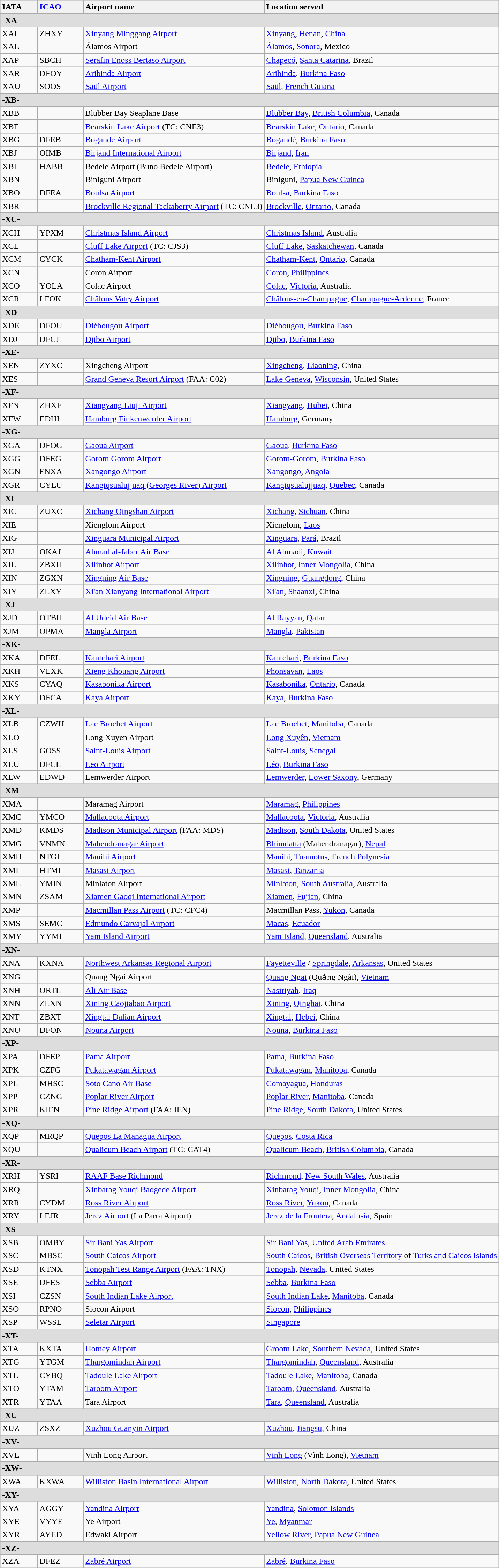<table class="wikitable sortable">
<tr>
<th style="text-align:left; width:4em;">IATA</th>
<th style="text-align:left; width:5em;"><a href='#'>ICAO</a></th>
<th style="text-align:left;">Airport name</th>
<th style="text-align:left;">Location served<br></th>
</tr>
<tr class="sortbottom">
<th colspan="4" style="text-align:left; background:#DDDDDD;">-XA-<br>
</th>
</tr>
<tr>
<td>XAI</td>
<td>ZHXY</td>
<td><a href='#'>Xinyang Minggang Airport</a></td>
<td><a href='#'>Xinyang</a>, <a href='#'>Henan</a>, <a href='#'>China</a></td>
</tr>
<tr>
<td>XAL</td>
<td></td>
<td>Álamos Airport</td>
<td><a href='#'>Álamos</a>, <a href='#'>Sonora</a>, Mexico</td>
</tr>
<tr>
<td>XAP</td>
<td>SBCH</td>
<td><a href='#'>Serafin Enoss Bertaso Airport</a></td>
<td><a href='#'>Chapecó</a>, <a href='#'>Santa Catarina</a>, Brazil</td>
</tr>
<tr>
<td>XAR</td>
<td>DFOY</td>
<td><a href='#'>Aribinda Airport</a></td>
<td><a href='#'>Aribinda</a>, <a href='#'>Burkina Faso</a></td>
</tr>
<tr>
<td>XAU</td>
<td>SOOS</td>
<td><a href='#'>Saül Airport</a></td>
<td><a href='#'>Saül</a>, <a href='#'>French Guiana</a></td>
</tr>
<tr class="sortbottom">
<th colspan="4" style="text-align:left; background:#DDDDDD;">-XB-</th>
</tr>
<tr>
<td>XBB</td>
<td></td>
<td>Blubber Bay Seaplane Base</td>
<td><a href='#'>Blubber Bay</a>, <a href='#'>British Columbia</a>, Canada</td>
</tr>
<tr>
<td>XBE</td>
<td></td>
<td><a href='#'>Bearskin Lake Airport</a> (TC: CNE3)</td>
<td><a href='#'>Bearskin Lake</a>, <a href='#'>Ontario</a>, Canada</td>
</tr>
<tr>
<td>XBG</td>
<td>DFEB</td>
<td><a href='#'>Bogande Airport</a></td>
<td><a href='#'>Bogandé</a>, <a href='#'>Burkina Faso</a></td>
</tr>
<tr>
<td>XBJ</td>
<td>OIMB</td>
<td><a href='#'>Birjand International Airport</a></td>
<td><a href='#'>Birjand</a>, <a href='#'>Iran</a><br></td>
</tr>
<tr>
<td>XBL</td>
<td>HABB</td>
<td>Bedele Airport (Buno Bedele Airport)</td>
<td><a href='#'>Bedele</a>, <a href='#'>Ethiopia</a></td>
</tr>
<tr>
<td>XBN</td>
<td></td>
<td>Biniguni Airport</td>
<td>Biniguni, <a href='#'>Papua New Guinea</a></td>
</tr>
<tr>
<td>XBO</td>
<td>DFEA</td>
<td><a href='#'>Boulsa Airport</a></td>
<td><a href='#'>Boulsa</a>, <a href='#'>Burkina Faso</a><br></td>
</tr>
<tr>
<td>XBR</td>
<td></td>
<td><a href='#'>Brockville Regional Tackaberry Airport</a> (TC: CNL3)</td>
<td><a href='#'>Brockville</a>, <a href='#'>Ontario</a>, Canada</td>
</tr>
<tr class="sortbottom">
<th colspan="4" style="text-align:left; background:#DDDDDD;">-XC-</th>
</tr>
<tr>
<td>XCH</td>
<td>YPXM</td>
<td><a href='#'>Christmas Island Airport</a></td>
<td><a href='#'>Christmas Island</a>, Australia</td>
</tr>
<tr>
<td>XCL</td>
<td></td>
<td><a href='#'>Cluff Lake Airport</a> (TC: CJS3)</td>
<td><a href='#'>Cluff Lake</a>, <a href='#'>Saskatchewan</a>, Canada</td>
</tr>
<tr>
<td>XCM</td>
<td>CYCK</td>
<td><a href='#'>Chatham-Kent Airport</a></td>
<td><a href='#'>Chatham-Kent</a>, <a href='#'>Ontario</a>, Canada</td>
</tr>
<tr>
<td>XCN</td>
<td></td>
<td>Coron Airport</td>
<td><a href='#'>Coron</a>, <a href='#'>Philippines</a></td>
</tr>
<tr>
<td>XCO</td>
<td>YOLA</td>
<td>Colac Airport</td>
<td><a href='#'>Colac</a>, <a href='#'>Victoria</a>, Australia</td>
</tr>
<tr>
<td>XCR</td>
<td>LFOK</td>
<td><a href='#'>Châlons Vatry Airport</a></td>
<td><a href='#'>Châlons-en-Champagne</a>, <a href='#'>Champagne-Ardenne</a>, France<br></td>
</tr>
<tr class="sortbottom">
<th colspan="4" style="text-align:left; background:#DDDDDD;">-XD-<br></th>
</tr>
<tr>
<td>XDE</td>
<td>DFOU</td>
<td><a href='#'>Diébougou Airport</a></td>
<td><a href='#'>Diébougou</a>, <a href='#'>Burkina Faso</a></td>
</tr>
<tr>
<td>XDJ</td>
<td>DFCJ</td>
<td><a href='#'>Djibo Airport</a></td>
<td><a href='#'>Djibo</a>, <a href='#'>Burkina Faso</a><br></td>
</tr>
<tr class="sortbottom">
<th colspan="4" style="text-align:left; background:#DDDDDD;">-XE-</th>
</tr>
<tr>
<td>XEN</td>
<td>ZYXC</td>
<td>Xingcheng Airport</td>
<td><a href='#'>Xingcheng</a>, <a href='#'>Liaoning</a>, China<br>
</td>
</tr>
<tr>
<td>XES</td>
<td></td>
<td><a href='#'>Grand Geneva Resort Airport</a> (FAA: C02)</td>
<td><a href='#'>Lake Geneva</a>, <a href='#'>Wisconsin</a>, United States</td>
</tr>
<tr class="sortbottom">
<th colspan="4" style="text-align:left; background:#DDDDDD;">-XF-</th>
</tr>
<tr>
<td>XFN</td>
<td>ZHXF</td>
<td><a href='#'>Xiangyang Liuji Airport</a></td>
<td><a href='#'>Xiangyang</a>, <a href='#'>Hubei</a>, China</td>
</tr>
<tr>
<td>XFW</td>
<td>EDHI</td>
<td><a href='#'>Hamburg Finkenwerder Airport</a></td>
<td><a href='#'>Hamburg</a>, Germany</td>
</tr>
<tr class="sortbottom">
<th colspan="4" style="text-align:left; background:#DDDDDD;">-XG-</th>
</tr>
<tr>
<td>XGA</td>
<td>DFOG</td>
<td><a href='#'>Gaoua Airport</a></td>
<td><a href='#'>Gaoua</a>, <a href='#'>Burkina Faso</a></td>
</tr>
<tr>
<td>XGG</td>
<td>DFEG</td>
<td><a href='#'>Gorom Gorom Airport</a></td>
<td><a href='#'>Gorom-Gorom</a>, <a href='#'>Burkina Faso</a></td>
</tr>
<tr>
<td>XGN</td>
<td>FNXA</td>
<td><a href='#'>Xangongo Airport</a></td>
<td><a href='#'>Xangongo</a>, <a href='#'>Angola</a></td>
</tr>
<tr>
<td>XGR</td>
<td>CYLU</td>
<td><a href='#'>Kangiqsualujjuaq (Georges River) Airport</a></td>
<td><a href='#'>Kangiqsualujjuaq</a>, <a href='#'>Quebec</a>, Canada</td>
</tr>
<tr class="sortbottom">
<th colspan="4" style="text-align:left; background:#DDDDDD;">-XI-</th>
</tr>
<tr>
<td>XIC</td>
<td>ZUXC</td>
<td><a href='#'>Xichang Qingshan Airport</a></td>
<td><a href='#'>Xichang</a>, <a href='#'>Sichuan</a>, China</td>
</tr>
<tr>
<td>XIE</td>
<td></td>
<td>Xienglom Airport</td>
<td>Xienglom, <a href='#'>Laos</a></td>
</tr>
<tr>
<td>XIG</td>
<td></td>
<td><a href='#'>Xinguara Municipal Airport</a></td>
<td><a href='#'>Xinguara</a>, <a href='#'>Pará</a>, Brazil</td>
</tr>
<tr>
<td>XIJ</td>
<td>OKAJ</td>
<td><a href='#'>Ahmad al-Jaber Air Base</a></td>
<td><a href='#'>Al Ahmadi</a>, <a href='#'>Kuwait</a></td>
</tr>
<tr>
<td>XIL</td>
<td>ZBXH</td>
<td><a href='#'>Xilinhot Airport</a></td>
<td><a href='#'>Xilinhot</a>, <a href='#'>Inner Mongolia</a>, China</td>
</tr>
<tr>
<td>XIN</td>
<td>ZGXN</td>
<td><a href='#'>Xingning Air Base</a></td>
<td><a href='#'>Xingning</a>, <a href='#'>Guangdong</a>, China</td>
</tr>
<tr>
<td>XIY</td>
<td>ZLXY</td>
<td><a href='#'>Xi'an Xianyang International Airport</a></td>
<td><a href='#'>Xi'an</a>, <a href='#'>Shaanxi</a>, China</td>
</tr>
<tr class="sortbottom">
<th colspan="4" style="text-align:left; background:#DDDDDD;">-XJ-</th>
</tr>
<tr>
<td>XJD</td>
<td>OTBH</td>
<td><a href='#'>Al Udeid Air Base</a></td>
<td><a href='#'>Al Rayyan</a>, <a href='#'>Qatar</a></td>
</tr>
<tr>
<td>XJM</td>
<td>OPMA</td>
<td><a href='#'>Mangla Airport</a></td>
<td><a href='#'>Mangla</a>, <a href='#'>Pakistan</a></td>
</tr>
<tr class="sortbottom">
<th colspan="4" style="text-align:left; background:#DDDDDD;">-XK-</th>
</tr>
<tr>
<td>XKA</td>
<td>DFEL</td>
<td><a href='#'>Kantchari Airport</a></td>
<td><a href='#'>Kantchari</a>, <a href='#'>Burkina Faso</a></td>
</tr>
<tr>
<td>XKH</td>
<td>VLXK</td>
<td><a href='#'>Xieng Khouang Airport</a></td>
<td><a href='#'>Phonsavan</a>, <a href='#'>Laos</a><br>
</td>
</tr>
<tr>
<td>XKS</td>
<td>CYAQ</td>
<td><a href='#'>Kasabonika Airport</a></td>
<td><a href='#'>Kasabonika</a>, <a href='#'>Ontario</a>, Canada</td>
</tr>
<tr>
<td>XKY</td>
<td>DFCA</td>
<td><a href='#'>Kaya Airport</a></td>
<td><a href='#'>Kaya</a>, <a href='#'>Burkina Faso</a></td>
</tr>
<tr class="sortbottom">
<th colspan="4" style="text-align:left; background:#DDDDDD;">-XL-</th>
</tr>
<tr>
<td>XLB</td>
<td>CZWH</td>
<td><a href='#'>Lac Brochet Airport</a></td>
<td><a href='#'>Lac Brochet</a>, <a href='#'>Manitoba</a>, Canada<br></td>
</tr>
<tr>
<td>XLO</td>
<td></td>
<td>Long Xuyen Airport</td>
<td><a href='#'>Long Xuyên</a>, <a href='#'>Vietnam</a></td>
</tr>
<tr>
<td>XLS</td>
<td>GOSS</td>
<td><a href='#'>Saint-Louis Airport</a></td>
<td><a href='#'>Saint-Louis</a>, <a href='#'>Senegal</a></td>
</tr>
<tr>
<td>XLU</td>
<td>DFCL</td>
<td><a href='#'>Leo Airport</a></td>
<td><a href='#'>Léo</a>, <a href='#'>Burkina Faso</a></td>
</tr>
<tr>
<td>XLW</td>
<td>EDWD</td>
<td>Lemwerder Airport</td>
<td><a href='#'>Lemwerder</a>, <a href='#'>Lower Saxony</a>, Germany</td>
</tr>
<tr class="sortbottom">
<th colspan="4" style="text-align:left; background:#DDDDDD;">-XM-</th>
</tr>
<tr>
<td>XMA</td>
<td></td>
<td>Maramag Airport</td>
<td><a href='#'>Maramag</a>, <a href='#'>Philippines</a><br></td>
</tr>
<tr>
<td>XMC</td>
<td>YMCO</td>
<td><a href='#'>Mallacoota Airport</a></td>
<td><a href='#'>Mallacoota</a>, <a href='#'>Victoria</a>, Australia</td>
</tr>
<tr>
<td>XMD</td>
<td>KMDS</td>
<td><a href='#'>Madison Municipal Airport</a> (FAA: MDS)</td>
<td><a href='#'>Madison</a>, <a href='#'>South Dakota</a>, United States<br></td>
</tr>
<tr>
<td>XMG</td>
<td>VNMN</td>
<td><a href='#'>Mahendranagar Airport</a></td>
<td><a href='#'>Bhimdatta</a> (Mahendranagar), <a href='#'>Nepal</a></td>
</tr>
<tr>
<td>XMH</td>
<td>NTGI</td>
<td><a href='#'>Manihi Airport</a></td>
<td><a href='#'>Manihi</a>, <a href='#'>Tuamotus</a>, <a href='#'>French Polynesia</a></td>
</tr>
<tr>
<td>XMI</td>
<td>HTMI</td>
<td><a href='#'>Masasi Airport</a></td>
<td><a href='#'>Masasi</a>, <a href='#'>Tanzania</a></td>
</tr>
<tr>
<td>XML</td>
<td>YMIN</td>
<td>Minlaton Airport</td>
<td><a href='#'>Minlaton</a>, <a href='#'>South Australia</a>, Australia</td>
</tr>
<tr>
<td>XMN</td>
<td>ZSAM</td>
<td><a href='#'>Xiamen Gaoqi International Airport</a></td>
<td><a href='#'>Xiamen</a>, <a href='#'>Fujian</a>, China</td>
</tr>
<tr>
<td>XMP</td>
<td></td>
<td><a href='#'>Macmillan Pass Airport</a> (TC: CFC4)</td>
<td>Macmillan Pass, <a href='#'>Yukon</a>, Canada<br></td>
</tr>
<tr>
<td>XMS</td>
<td>SEMC</td>
<td><a href='#'>Edmundo Carvajal Airport</a></td>
<td><a href='#'>Macas</a>, <a href='#'>Ecuador</a><br></td>
</tr>
<tr>
<td>XMY</td>
<td>YYMI</td>
<td><a href='#'>Yam Island Airport</a></td>
<td><a href='#'>Yam Island</a>, <a href='#'>Queensland</a>, Australia</td>
</tr>
<tr class="sortbottom">
<th colspan="4" style="text-align:left; background:#DDDDDD;">-XN-</th>
</tr>
<tr>
<td>XNA</td>
<td>KXNA</td>
<td><a href='#'>Northwest Arkansas Regional Airport</a></td>
<td><a href='#'>Fayetteville</a> / <a href='#'>Springdale</a>, <a href='#'>Arkansas</a>, United States</td>
</tr>
<tr>
<td>XNG</td>
<td></td>
<td>Quang Ngai Airport</td>
<td><a href='#'>Quang Ngai</a> (Quảng Ngãi), <a href='#'>Vietnam</a></td>
</tr>
<tr>
<td>XNH</td>
<td>ORTL</td>
<td><a href='#'>Ali Air Base</a></td>
<td><a href='#'>Nasiriyah</a>, <a href='#'>Iraq</a></td>
</tr>
<tr>
<td>XNN</td>
<td>ZLXN</td>
<td><a href='#'>Xining Caojiabao Airport</a></td>
<td><a href='#'>Xining</a>, <a href='#'>Qinghai</a>, China<br></td>
</tr>
<tr>
<td>XNT</td>
<td>ZBXT</td>
<td><a href='#'>Xingtai Dalian Airport</a></td>
<td><a href='#'>Xingtai</a>, <a href='#'>Hebei</a>, China</td>
</tr>
<tr>
<td>XNU</td>
<td>DFON</td>
<td><a href='#'>Nouna Airport</a></td>
<td><a href='#'>Nouna</a>, <a href='#'>Burkina Faso</a><br></td>
</tr>
<tr class="sortbottom">
<th colspan="4" style="text-align:left; background:#DDDDDD;">-XP-</th>
</tr>
<tr>
<td>XPA</td>
<td>DFEP</td>
<td><a href='#'>Pama Airport</a></td>
<td><a href='#'>Pama</a>, <a href='#'>Burkina Faso</a></td>
</tr>
<tr>
<td>XPK</td>
<td>CZFG</td>
<td><a href='#'>Pukatawagan Airport</a></td>
<td><a href='#'>Pukatawagan</a>, <a href='#'>Manitoba</a>, Canada</td>
</tr>
<tr>
<td>XPL</td>
<td>MHSC</td>
<td><a href='#'>Soto Cano Air Base</a></td>
<td><a href='#'>Comayagua</a>, <a href='#'>Honduras</a></td>
</tr>
<tr>
<td>XPP</td>
<td>CZNG</td>
<td><a href='#'>Poplar River Airport</a></td>
<td><a href='#'>Poplar River</a>, <a href='#'>Manitoba</a>, Canada</td>
</tr>
<tr>
<td>XPR</td>
<td>KIEN</td>
<td><a href='#'>Pine Ridge Airport</a> (FAA: IEN)</td>
<td><a href='#'>Pine Ridge</a>, <a href='#'>South Dakota</a>, United States</td>
</tr>
<tr class="sortbottom">
<th colspan="4" style="text-align:left; background:#DDDDDD;">-XQ-<br></th>
</tr>
<tr>
<td>XQP</td>
<td>MRQP</td>
<td><a href='#'>Quepos La Managua Airport</a></td>
<td><a href='#'>Quepos</a>, <a href='#'>Costa Rica</a></td>
</tr>
<tr>
<td>XQU</td>
<td></td>
<td><a href='#'>Qualicum Beach Airport</a> (TC: CAT4)</td>
<td><a href='#'>Qualicum Beach</a>, <a href='#'>British Columbia</a>, Canada</td>
</tr>
<tr class="sortbottom">
<th colspan="4" style="text-align:left; background:#DDDDDD;">-XR-</th>
</tr>
<tr>
<td>XRH</td>
<td>YSRI</td>
<td><a href='#'>RAAF Base Richmond</a></td>
<td><a href='#'>Richmond</a>, <a href='#'>New South Wales</a>, Australia</td>
</tr>
<tr>
<td>XRQ</td>
<td></td>
<td><a href='#'>Xinbarag Youqi Baogede Airport</a></td>
<td><a href='#'>Xinbarag Youqi</a>, <a href='#'>Inner Mongolia</a>, China</td>
</tr>
<tr>
<td>XRR</td>
<td>CYDM</td>
<td><a href='#'>Ross River Airport</a></td>
<td><a href='#'>Ross River</a>, <a href='#'>Yukon</a>, Canada</td>
</tr>
<tr>
<td>XRY</td>
<td>LEJR</td>
<td><a href='#'>Jerez Airport</a> (La Parra Airport)</td>
<td><a href='#'>Jerez de la Frontera</a>, <a href='#'>Andalusia</a>, Spain</td>
</tr>
<tr class="sortbottom">
<th colspan="4" style="text-align:left; background:#DDDDDD;">-XS-<br></th>
</tr>
<tr>
<td>XSB</td>
<td>OMBY</td>
<td><a href='#'>Sir Bani Yas Airport</a></td>
<td><a href='#'>Sir Bani Yas</a>, <a href='#'>United Arab Emirates</a></td>
</tr>
<tr>
<td>XSC</td>
<td>MBSC</td>
<td><a href='#'>South Caicos Airport</a></td>
<td><a href='#'>South Caicos</a>, <a href='#'>British Overseas Territory</a> of <a href='#'>Turks and Caicos Islands</a></td>
</tr>
<tr>
<td>XSD</td>
<td>KTNX</td>
<td><a href='#'>Tonopah Test Range Airport</a> (FAA: TNX)</td>
<td><a href='#'>Tonopah</a>, <a href='#'>Nevada</a>, United States</td>
</tr>
<tr>
<td>XSE</td>
<td>DFES</td>
<td><a href='#'>Sebba Airport</a></td>
<td><a href='#'>Sebba</a>, <a href='#'>Burkina Faso</a></td>
</tr>
<tr>
<td>XSI</td>
<td>CZSN</td>
<td><a href='#'>South Indian Lake Airport</a></td>
<td><a href='#'>South Indian Lake</a>, <a href='#'>Manitoba</a>, Canada</td>
</tr>
<tr>
<td>XSO</td>
<td>RPNO</td>
<td>Siocon Airport</td>
<td><a href='#'>Siocon</a>, <a href='#'>Philippines</a></td>
</tr>
<tr>
<td>XSP</td>
<td>WSSL</td>
<td><a href='#'>Seletar Airport</a></td>
<td><a href='#'>Singapore</a></td>
</tr>
<tr class="sortbottom">
<th colspan="4" style="text-align:left; background:#DDDDDD;">-XT-</th>
</tr>
<tr>
<td>XTA</td>
<td>KXTA</td>
<td><a href='#'>Homey Airport</a></td>
<td><a href='#'>Groom Lake</a>, <a href='#'>Southern Nevada</a>, United States</td>
</tr>
<tr>
<td>XTG</td>
<td>YTGM</td>
<td><a href='#'>Thargomindah Airport</a></td>
<td><a href='#'>Thargomindah</a>, <a href='#'>Queensland</a>, Australia</td>
</tr>
<tr>
<td>XTL</td>
<td>CYBQ</td>
<td><a href='#'>Tadoule Lake Airport</a></td>
<td><a href='#'>Tadoule Lake</a>, <a href='#'>Manitoba</a>, Canada</td>
</tr>
<tr>
<td>XTO</td>
<td>YTAM</td>
<td><a href='#'>Taroom Airport</a></td>
<td><a href='#'>Taroom</a>, <a href='#'>Queensland</a>, Australia</td>
</tr>
<tr>
<td>XTR</td>
<td>YTAA</td>
<td>Tara Airport</td>
<td><a href='#'>Tara</a>, <a href='#'>Queensland</a>, Australia</td>
</tr>
<tr class="sortbottom">
<th colspan="4" style="text-align:left; background:#DDDDDD;">-XU-</th>
</tr>
<tr>
<td>XUZ</td>
<td>ZSXZ</td>
<td><a href='#'>Xuzhou Guanyin Airport</a></td>
<td><a href='#'>Xuzhou</a>, <a href='#'>Jiangsu</a>, China</td>
</tr>
<tr class="sortbottom">
<th colspan="4" style="text-align:left; background:#DDDDDD;">-XV-<br></th>
</tr>
<tr>
<td>XVL</td>
<td></td>
<td>Vinh Long Airport</td>
<td><a href='#'>Vinh Long</a> (Vĩnh Long), <a href='#'>Vietnam</a><br></td>
</tr>
<tr class="sortbottom">
<th colspan="4" style="text-align:left; background:#DDDDDD;">-XW-</th>
</tr>
<tr>
<td>XWA</td>
<td>KXWA</td>
<td><a href='#'>Williston Basin International Airport</a></td>
<td><a href='#'>Williston</a>, <a href='#'>North Dakota</a>, United States</td>
</tr>
<tr class="sortbottom">
<th colspan="4" style="text-align:left; background:#DDDDDD;">-XY-</th>
</tr>
<tr>
<td>XYA</td>
<td>AGGY</td>
<td><a href='#'>Yandina Airport</a></td>
<td><a href='#'>Yandina</a>, <a href='#'>Solomon Islands</a></td>
</tr>
<tr>
<td>XYE</td>
<td>VYYE</td>
<td>Ye Airport</td>
<td><a href='#'>Ye</a>, <a href='#'>Myanmar</a></td>
</tr>
<tr>
<td>XYR</td>
<td>AYED</td>
<td>Edwaki Airport</td>
<td><a href='#'>Yellow River</a>, <a href='#'>Papua New Guinea</a></td>
</tr>
<tr class="sortbottom">
<th colspan="4" style="text-align:left; background:#DDDDDD;">-XZ-</th>
</tr>
<tr>
<td>XZA</td>
<td>DFEZ</td>
<td><a href='#'>Zabré Airport</a></td>
<td><a href='#'>Zabré</a>, <a href='#'>Burkina Faso</a><br></td>
</tr>
</table>
